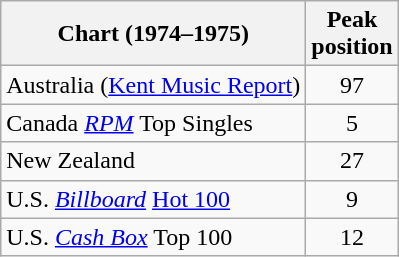<table class="wikitable sortable">
<tr>
<th align="left">Chart (1974–1975)</th>
<th align="left">Peak<br>position</th>
</tr>
<tr>
<td>Australia (<a href='#'>Kent Music Report</a>)</td>
<td style="text-align:center;">97</td>
</tr>
<tr>
<td>Canada <a href='#'><em>RPM</em></a> Top Singles</td>
<td style="text-align:center;">5</td>
</tr>
<tr>
<td>New Zealand</td>
<td style="text-align:center;">27</td>
</tr>
<tr>
<td>U.S. <em><a href='#'>Billboard</a></em> <a href='#'>Hot 100</a></td>
<td style="text-align:center;">9</td>
</tr>
<tr>
<td>U.S. <em><a href='#'>Cash Box</a></em> Top 100</td>
<td style="text-align:center;">12</td>
</tr>
</table>
